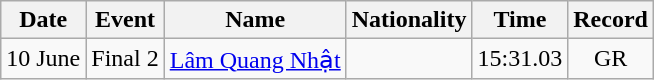<table class="wikitable" style="text-align:center;">
<tr>
<th>Date</th>
<th>Event</th>
<th>Name</th>
<th>Nationality</th>
<th>Time</th>
<th>Record</th>
</tr>
<tr>
<td>10 June</td>
<td>Final 2</td>
<td align=left><a href='#'>Lâm Quang Nhật</a></td>
<td align=left></td>
<td>15:31.03</td>
<td align=center>GR</td>
</tr>
</table>
